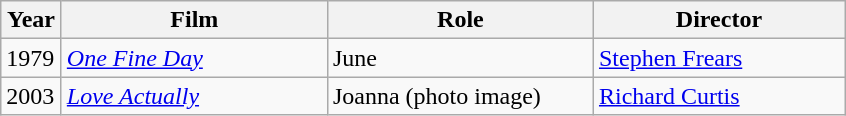<table class="wikitable">
<tr>
<th width="33">Year</th>
<th width="170">Film</th>
<th width="170">Role</th>
<th width="160">Director</th>
</tr>
<tr>
<td>1979</td>
<td><em><a href='#'>One Fine Day</a></em></td>
<td>June</td>
<td><a href='#'>Stephen Frears</a></td>
</tr>
<tr>
<td>2003</td>
<td><em><a href='#'>Love Actually</a></em></td>
<td>Joanna (photo image)</td>
<td><a href='#'>Richard Curtis</a></td>
</tr>
</table>
